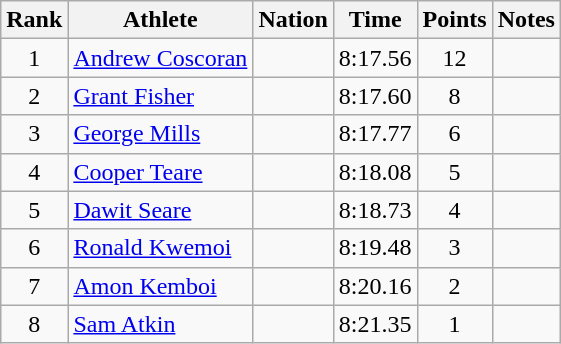<table class="wikitable mw-datatable sortable" style="text-align:center;">
<tr>
<th scope="col" style="width: 10px;">Rank</th>
<th scope="col">Athlete</th>
<th scope="col">Nation</th>
<th scope="col">Time</th>
<th scope="col">Points</th>
<th scope="col">Notes</th>
</tr>
<tr>
<td>1</td>
<td align="left"><a href='#'>Andrew Coscoran</a> </td>
<td align="left"></td>
<td>8:17.56</td>
<td>12</td>
<td></td>
</tr>
<tr>
<td>2</td>
<td align="left"><a href='#'>Grant Fisher</a> </td>
<td align="left"></td>
<td>8:17.60</td>
<td>8</td>
<td></td>
</tr>
<tr>
<td>3</td>
<td align="left"><a href='#'>George Mills</a> </td>
<td align="left"></td>
<td>8:17.77</td>
<td>6</td>
<td></td>
</tr>
<tr>
<td>4</td>
<td align="left"><a href='#'>Cooper Teare</a> </td>
<td align="left"></td>
<td>8:18.08</td>
<td>5</td>
<td></td>
</tr>
<tr>
<td>5</td>
<td align="left"><a href='#'>Dawit Seare</a> </td>
<td align="left"></td>
<td>8:18.73</td>
<td>4</td>
<td></td>
</tr>
<tr>
<td>6</td>
<td align="left"><a href='#'>Ronald Kwemoi</a> </td>
<td align="left"></td>
<td>8:19.48</td>
<td>3</td>
<td></td>
</tr>
<tr>
<td>7</td>
<td align="left"><a href='#'>Amon Kemboi</a> </td>
<td align="left"></td>
<td>8:20.16</td>
<td>2</td>
<td></td>
</tr>
<tr>
<td>8</td>
<td align="left"><a href='#'>Sam Atkin</a> </td>
<td align="left"></td>
<td>8:21.35</td>
<td>1</td>
<td></td>
</tr>
</table>
